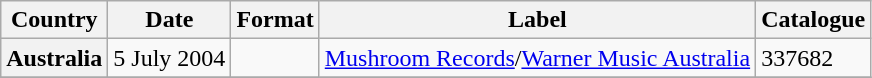<table class="wikitable plainrowheaders">
<tr>
<th scope="col">Country</th>
<th scope="col">Date</th>
<th scope="col">Format</th>
<th scope="col">Label</th>
<th scope="col">Catalogue</th>
</tr>
<tr>
<th scope="row">Australia</th>
<td>5 July 2004</td>
<td></td>
<td><a href='#'>Mushroom Records</a>/<a href='#'>Warner Music Australia</a></td>
<td>337682</td>
</tr>
<tr>
</tr>
</table>
